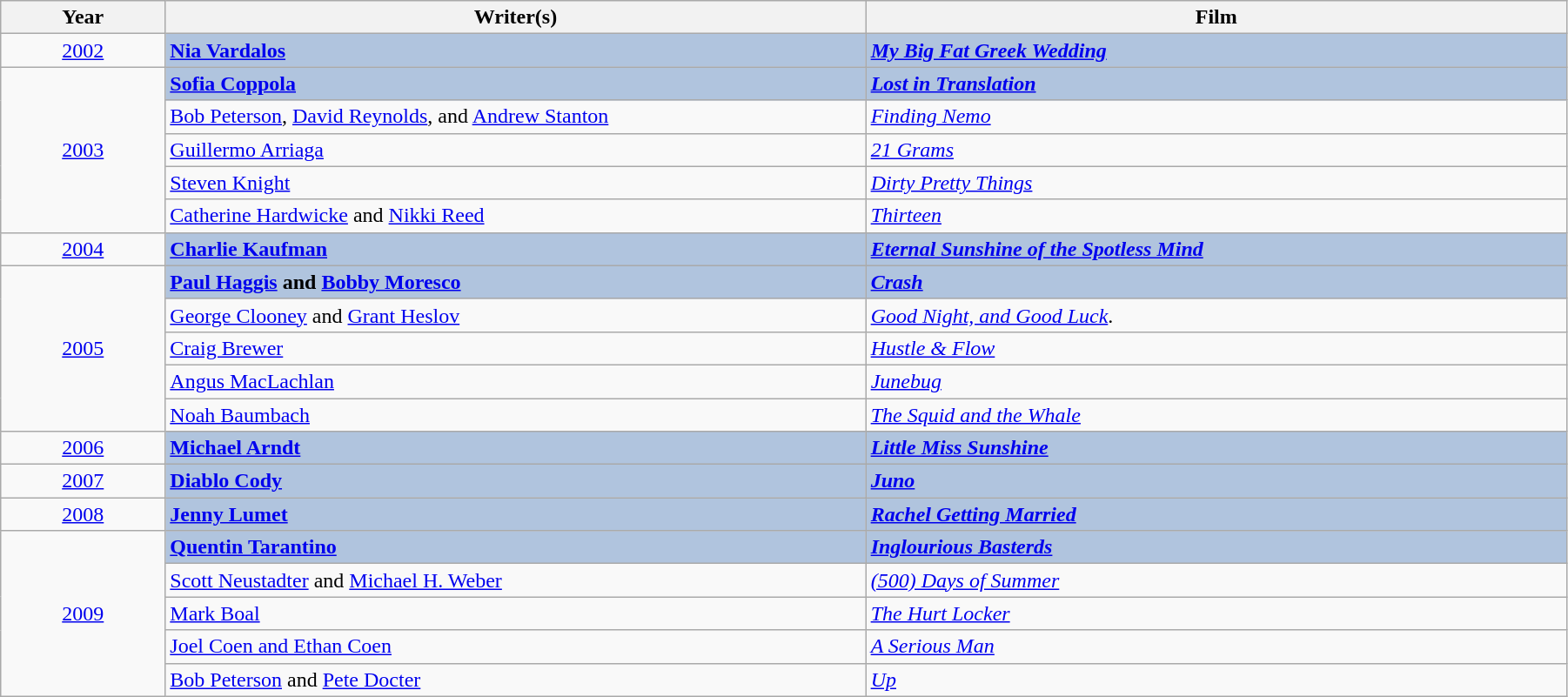<table class="wikitable" width="95%" cellpadding="5">
<tr>
<th width="100"><strong>Year</strong></th>
<th width="450"><strong>Writer(s)</strong></th>
<th width="450"><strong>Film</strong></th>
</tr>
<tr>
<td style="text-align:center;"><a href='#'>2002</a></td>
<td style="background:#B0C4DE;"><strong><a href='#'>Nia Vardalos</a></strong></td>
<td style="background:#B0C4DE;"><strong><em><a href='#'>My Big Fat Greek Wedding</a></em></strong></td>
</tr>
<tr>
<td rowspan="5" style="text-align:center;"><a href='#'>2003</a></td>
<td style="background:#B0C4DE;"><strong><a href='#'>Sofia Coppola</a></strong></td>
<td style="background:#B0C4DE;"><strong><em><a href='#'>Lost in Translation</a></em></strong></td>
</tr>
<tr>
<td><a href='#'>Bob Peterson</a>, <a href='#'>David Reynolds</a>, and <a href='#'>Andrew Stanton</a></td>
<td><em><a href='#'>Finding Nemo</a></em></td>
</tr>
<tr>
<td><a href='#'>Guillermo Arriaga</a></td>
<td><em><a href='#'>21 Grams</a></em></td>
</tr>
<tr>
<td><a href='#'>Steven Knight</a></td>
<td><em><a href='#'>Dirty Pretty Things</a></em></td>
</tr>
<tr>
<td><a href='#'>Catherine Hardwicke</a> and <a href='#'>Nikki Reed</a></td>
<td><em><a href='#'>Thirteen</a></em></td>
</tr>
<tr>
<td style="text-align:center;"><a href='#'>2004</a></td>
<td style="background:#B0C4DE;"><strong><a href='#'>Charlie Kaufman</a></strong></td>
<td style="background:#B0C4DE;"><strong><em><a href='#'>Eternal Sunshine of the Spotless Mind</a></em></strong></td>
</tr>
<tr>
<td rowspan="5" style="text-align:center;"><a href='#'>2005</a></td>
<td style="background:#B0C4DE;"><strong><a href='#'>Paul Haggis</a> and <a href='#'>Bobby Moresco</a></strong></td>
<td style="background:#B0C4DE;"><strong><em><a href='#'>Crash</a></em></strong></td>
</tr>
<tr>
<td><a href='#'>George Clooney</a> and <a href='#'>Grant Heslov</a></td>
<td><em><a href='#'>Good Night, and Good Luck</a></em>.</td>
</tr>
<tr>
<td><a href='#'>Craig Brewer</a></td>
<td><em><a href='#'>Hustle & Flow</a></em></td>
</tr>
<tr>
<td><a href='#'>Angus MacLachlan</a></td>
<td><em><a href='#'>Junebug</a></em></td>
</tr>
<tr>
<td><a href='#'>Noah Baumbach</a></td>
<td><em><a href='#'>The Squid and the Whale</a></em></td>
</tr>
<tr>
<td style="text-align:center;"><a href='#'>2006</a></td>
<td style="background:#B0C4DE;"><strong><a href='#'>Michael Arndt</a></strong></td>
<td style="background:#B0C4DE;"><strong><em><a href='#'>Little Miss Sunshine</a></em></strong></td>
</tr>
<tr>
<td style="text-align:center;"><a href='#'>2007</a></td>
<td style="background:#B0C4DE;"><strong><a href='#'>Diablo Cody</a></strong></td>
<td style="background:#B0C4DE;"><strong><em><a href='#'>Juno</a></em></strong></td>
</tr>
<tr>
<td style="text-align:center;"><a href='#'>2008</a></td>
<td style="background:#B0C4DE;"><strong><a href='#'>Jenny Lumet</a></strong></td>
<td style="background:#B0C4DE;"><strong><em><a href='#'>Rachel Getting Married</a></em></strong></td>
</tr>
<tr>
<td rowspan="5" style="text-align:center;"><a href='#'>2009</a></td>
<td style="background:#B0C4DE;"><strong><a href='#'>Quentin Tarantino</a></strong></td>
<td style="background:#B0C4DE;"><strong><em><a href='#'>Inglourious Basterds</a></em></strong></td>
</tr>
<tr>
<td><a href='#'>Scott Neustadter</a> and <a href='#'>Michael H. Weber</a></td>
<td><em><a href='#'>(500) Days of Summer</a></em></td>
</tr>
<tr>
<td><a href='#'>Mark Boal</a></td>
<td><em><a href='#'>The Hurt Locker</a></em></td>
</tr>
<tr>
<td><a href='#'>Joel Coen and Ethan Coen</a></td>
<td><em><a href='#'>A Serious Man</a></em></td>
</tr>
<tr>
<td><a href='#'>Bob Peterson</a> and <a href='#'>Pete Docter</a></td>
<td><em><a href='#'>Up</a></em></td>
</tr>
</table>
